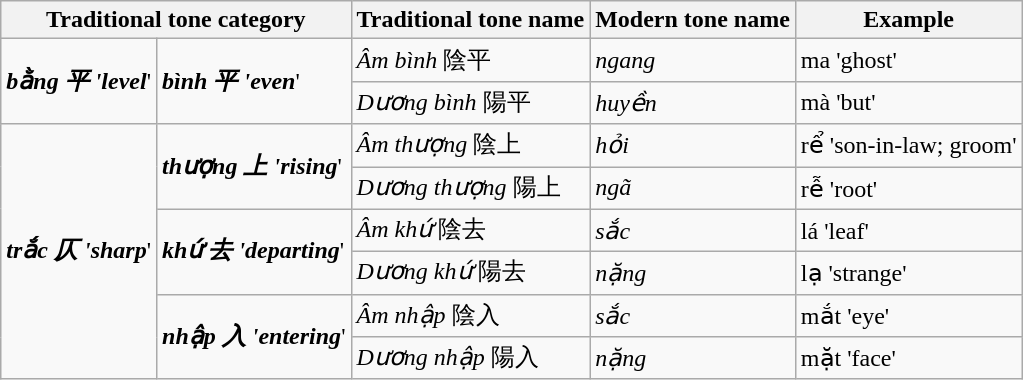<table class="wikitable">
<tr>
<th colspan="2">Traditional tone category</th>
<th>Traditional tone name</th>
<th>Modern tone name</th>
<th>Example</th>
</tr>
<tr>
<td rowspan="2"><strong><em>bằng<em> 平 </em>'<em>level</em></em></strong>'</td>
<td rowspan="2"><strong><em>bình<em> 平 </em>'<em>even</em></em></strong>'</td>
<td><em>Âm bình</em> 陰平</td>
<td><em>ngang</em></td>
<td>ma 'ghost'</td>
</tr>
<tr>
<td><em>Dương bình</em> 陽平</td>
<td><em>huyền</em></td>
<td>mà 'but'</td>
</tr>
<tr>
<td rowspan="6"><strong><em>trắc<em> 仄 </em>'<em>sharp</em></em></strong>'</td>
<td rowspan="2"><strong><em>thượng<em> 上 </em>'<em>rising</em></em></strong>'</td>
<td><em>Âm thượng</em> 陰上</td>
<td><em>hỏi</em></td>
<td>rể 'son-in-law; groom'</td>
</tr>
<tr>
<td><em>Dương thượng</em> 陽上</td>
<td><em>ngã</em></td>
<td>rễ 'root'</td>
</tr>
<tr>
<td rowspan="2"><strong><em>khứ<em> 去 </em>'<em>departing</em></em></strong>'</td>
<td><em>Âm khứ</em> 陰去</td>
<td><em>sắc</em></td>
<td>lá 'leaf'</td>
</tr>
<tr>
<td><em>Dương khứ</em> 陽去</td>
<td><em>nặng</em></td>
<td>lạ 'strange'</td>
</tr>
<tr>
<td rowspan="2"><strong><em>nhập<em> 入 </em>'<em>entering</em></em></strong>'</td>
<td><em>Âm nhập</em> 陰入</td>
<td><em>sắc</em></td>
<td>mắt 'eye'</td>
</tr>
<tr>
<td><em>Dương nhập</em> 陽入</td>
<td><em>nặng</em></td>
<td>mặt 'face'</td>
</tr>
</table>
